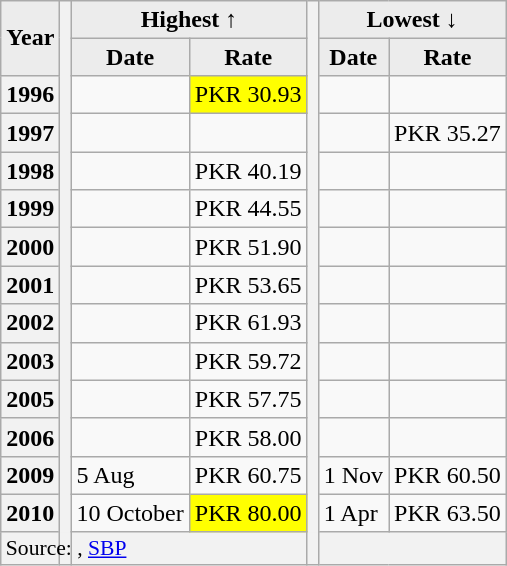<table class="wikitable" style="float:right;margin-left:2ex">
<tr>
<th style="background:#ececec;" rowspan="2">Year</th>
<th rowspan=16></th>
<th colspan=2 style="background:#ececec; line-height: 1.1em">Highest ↑</th>
<th rowspan=16></th>
<th colspan=2 style="background:#ececec; line-height: 1.1em">Lowest ↓</th>
</tr>
<tr>
<th style="background:#ececec; line-height:1.1em;">Date</th>
<th style="background:#ececec; line-height:1.1em;">Rate</th>
<th style="background:#ececec; line-height:1.1em;">Date</th>
<th style="background:#ececec; line-height:1.1em;">Rate</th>
</tr>
<tr>
<th>1996</th>
<td></td>
<td style="background:yellow">PKR 30.93</td>
<td></td>
<td></td>
</tr>
<tr>
<th>1997</th>
<td></td>
<td></td>
<td></td>
<td>PKR 35.27</td>
</tr>
<tr>
<th>1998</th>
<td></td>
<td>PKR 40.19</td>
<td></td>
<td></td>
</tr>
<tr>
<th>1999</th>
<td></td>
<td>PKR 44.55</td>
<td></td>
<td></td>
</tr>
<tr>
<th>2000</th>
<td></td>
<td>PKR 51.90</td>
<td></td>
<td></td>
</tr>
<tr>
<th>2001</th>
<td></td>
<td>PKR 53.65</td>
<td></td>
<td></td>
</tr>
<tr>
<th>2002</th>
<td></td>
<td>PKR 61.93</td>
<td></td>
<td></td>
</tr>
<tr>
<th>2003</th>
<td></td>
<td>PKR 59.72</td>
<td></td>
<td></td>
</tr>
<tr>
<th>2005</th>
<td></td>
<td>PKR 57.75</td>
<td></td>
<td></td>
</tr>
<tr>
<th>2006</th>
<td></td>
<td>PKR 58.00</td>
<td></td>
<td></td>
</tr>
<tr>
<th>2009</th>
<td>5 Aug</td>
<td>PKR 60.75</td>
<td>1 Nov</td>
<td>PKR 60.50</td>
</tr>
<tr>
<th>2010</th>
<td>10 October</td>
<td style="background:yellow">PKR 80.00</td>
<td>1 Apr</td>
<td>PKR 63.50</td>
</tr>
<tr>
<td colspan="7" style="font-size:90%; line-height: 1em; background:#F2F2F2">Source: , <a href='#'>SBP</a></td>
</tr>
</table>
